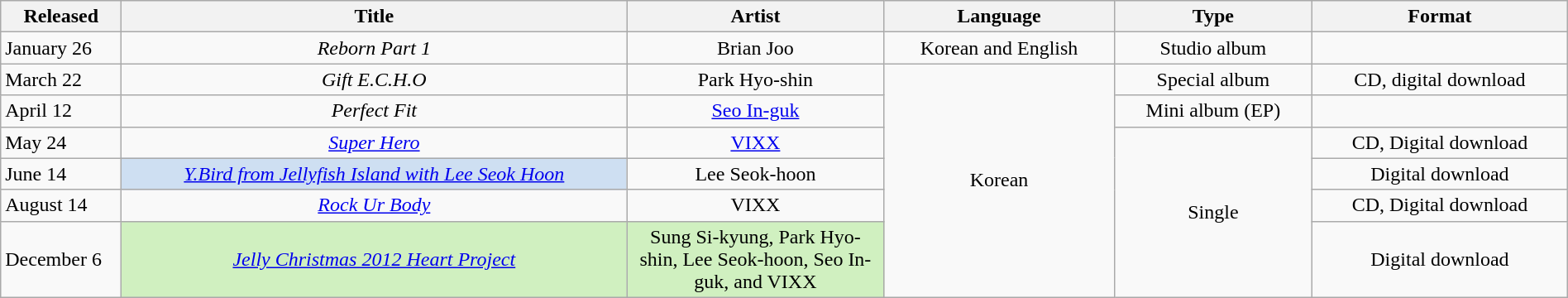<table class="wikitable"  style="width:100%">
<tr>
<th width=90px>Released</th>
<th width=400px>Title</th>
<th width=200px>Artist</th>
<th>Language</th>
<th>Type</th>
<th>Format</th>
</tr>
<tr>
<td>January 26</td>
<td align="center"><em>Reborn Part 1</em></td>
<td align="center">Brian Joo</td>
<td align="center">Korean and English</td>
<td align="center">Studio album</td>
<td></td>
</tr>
<tr>
<td>March 22</td>
<td align="center"><em>Gift E.C.H.O</em></td>
<td align="center">Park Hyo-shin</td>
<td align="center" rowspan="6">Korean</td>
<td align="center">Special album</td>
<td align="center">CD, digital download</td>
</tr>
<tr>
<td>April 12</td>
<td align="center"><em>Perfect Fit</em></td>
<td align="center"><a href='#'>Seo In-guk</a></td>
<td align="center">Mini album (EP)</td>
<td></td>
</tr>
<tr>
<td>May 24</td>
<td align="center"><em><a href='#'>Super Hero</a></em></td>
<td align="center"><a href='#'>VIXX</a></td>
<td align="center" rowspan="4">Single</td>
<td align="center">CD, Digital download</td>
</tr>
<tr>
<td>June 14</td>
<td align="center" style="background:#CEDFF2;"><em><a href='#'>Y.Bird from Jellyfish Island with Lee Seok Hoon</a></em></td>
<td align="center">Lee Seok-hoon</td>
<td align="center">Digital download</td>
</tr>
<tr>
<td>August 14</td>
<td align="center"><em><a href='#'>Rock Ur Body</a></em></td>
<td align="center">VIXX</td>
<td align="center">CD, Digital download</td>
</tr>
<tr>
<td>December 6</td>
<td align="center" style="background:#D0F0C0;"><em><a href='#'>Jelly Christmas 2012 Heart Project</a></em></td>
<td align="center" style="background:#D0F0C0;">Sung Si-kyung, Park Hyo-shin, Lee Seok-hoon, Seo In-guk, and VIXX</td>
<td align="center">Digital download</td>
</tr>
</table>
